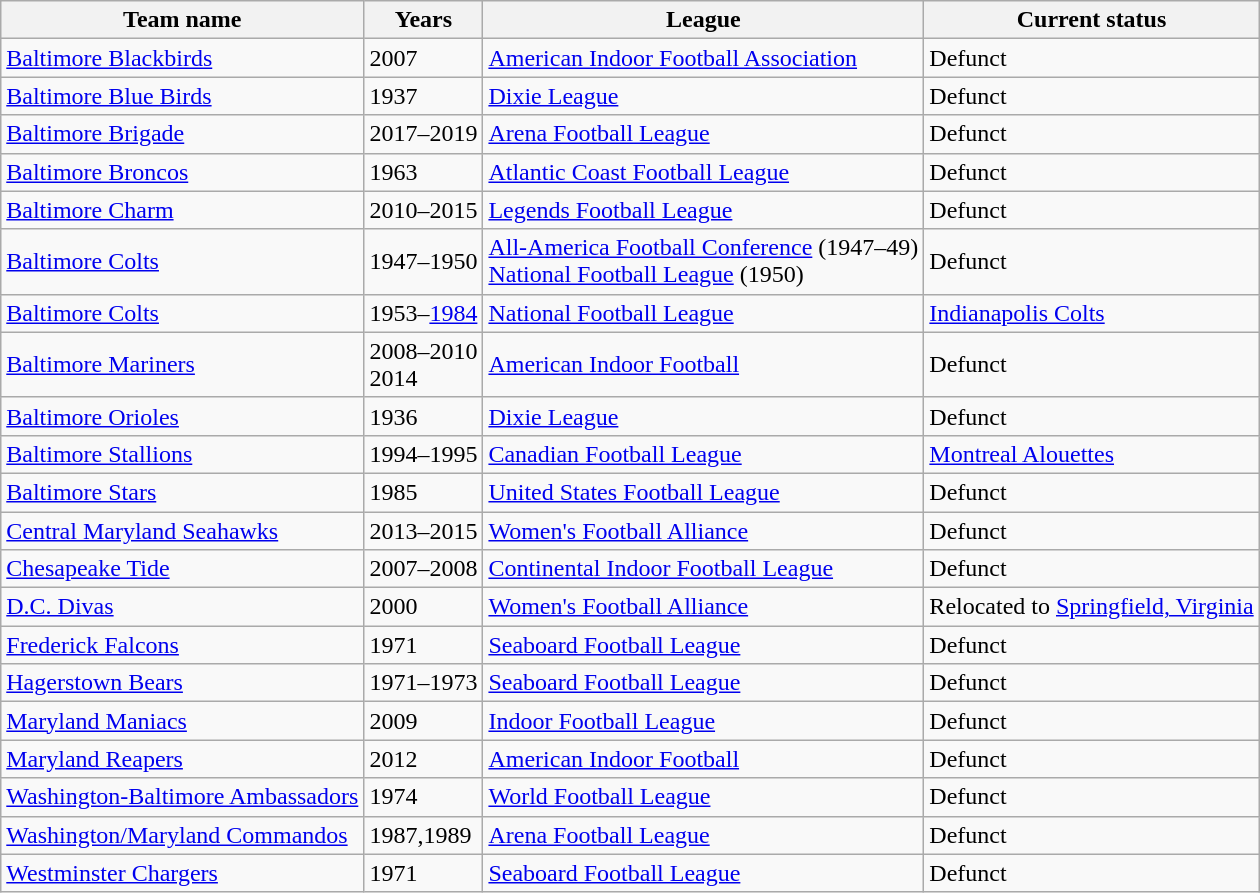<table class="wikitable sortable">
<tr>
<th>Team name</th>
<th>Years</th>
<th>League</th>
<th>Current status</th>
</tr>
<tr>
<td><a href='#'>Baltimore Blackbirds</a></td>
<td>2007</td>
<td><a href='#'>American Indoor Football Association</a></td>
<td>Defunct</td>
</tr>
<tr>
<td><a href='#'>Baltimore Blue Birds</a></td>
<td>1937</td>
<td><a href='#'>Dixie League</a></td>
<td>Defunct</td>
</tr>
<tr>
<td><a href='#'>Baltimore Brigade</a></td>
<td>2017–2019</td>
<td><a href='#'>Arena Football League</a></td>
<td>Defunct</td>
</tr>
<tr>
<td><a href='#'>Baltimore Broncos</a></td>
<td>1963</td>
<td><a href='#'>Atlantic Coast Football League</a></td>
<td>Defunct</td>
</tr>
<tr>
<td><a href='#'>Baltimore Charm</a></td>
<td>2010–2015</td>
<td><a href='#'>Legends Football League</a></td>
<td>Defunct</td>
</tr>
<tr>
<td><a href='#'>Baltimore Colts</a></td>
<td>1947–1950</td>
<td><a href='#'>All-America Football Conference</a> (1947–49)<br><a href='#'>National Football League</a> (1950)</td>
<td>Defunct</td>
</tr>
<tr>
<td><a href='#'>Baltimore Colts</a></td>
<td>1953–<a href='#'>1984</a></td>
<td><a href='#'>National Football League</a></td>
<td><a href='#'>Indianapolis Colts</a></td>
</tr>
<tr>
<td><a href='#'>Baltimore Mariners</a></td>
<td>2008–2010<br>2014</td>
<td><a href='#'>American Indoor Football</a></td>
<td>Defunct</td>
</tr>
<tr>
<td><a href='#'>Baltimore Orioles</a></td>
<td>1936</td>
<td><a href='#'>Dixie League</a></td>
<td>Defunct</td>
</tr>
<tr>
<td><a href='#'>Baltimore Stallions</a></td>
<td>1994–1995</td>
<td><a href='#'>Canadian Football League</a></td>
<td><a href='#'>Montreal Alouettes</a></td>
</tr>
<tr>
<td><a href='#'>Baltimore Stars</a></td>
<td>1985</td>
<td><a href='#'>United States Football League</a></td>
<td>Defunct</td>
</tr>
<tr>
<td><a href='#'>Central Maryland Seahawks</a></td>
<td>2013–2015</td>
<td><a href='#'>Women's Football Alliance</a></td>
<td>Defunct</td>
</tr>
<tr>
<td><a href='#'>Chesapeake Tide</a></td>
<td>2007–2008</td>
<td><a href='#'>Continental Indoor Football League</a></td>
<td>Defunct</td>
</tr>
<tr>
<td><a href='#'>D.C. Divas</a></td>
<td>2000</td>
<td><a href='#'>Women's Football Alliance</a></td>
<td>Relocated to <a href='#'>Springfield, Virginia</a></td>
</tr>
<tr>
<td><a href='#'>Frederick Falcons</a></td>
<td>1971</td>
<td><a href='#'>Seaboard Football League</a></td>
<td>Defunct</td>
</tr>
<tr>
<td><a href='#'>Hagerstown Bears</a></td>
<td>1971–1973</td>
<td><a href='#'>Seaboard Football League</a></td>
<td>Defunct</td>
</tr>
<tr>
<td><a href='#'>Maryland Maniacs</a></td>
<td>2009</td>
<td><a href='#'>Indoor Football League</a></td>
<td>Defunct</td>
</tr>
<tr>
<td><a href='#'>Maryland Reapers</a></td>
<td>2012</td>
<td><a href='#'>American Indoor Football</a></td>
<td>Defunct</td>
</tr>
<tr>
<td><a href='#'>Washington-Baltimore Ambassadors</a></td>
<td>1974</td>
<td><a href='#'>World Football League</a></td>
<td>Defunct</td>
</tr>
<tr>
<td><a href='#'>Washington/Maryland Commandos</a></td>
<td>1987,1989</td>
<td><a href='#'>Arena Football League</a></td>
<td>Defunct</td>
</tr>
<tr>
<td><a href='#'>Westminster Chargers</a></td>
<td>1971</td>
<td><a href='#'>Seaboard Football League</a></td>
<td>Defunct</td>
</tr>
</table>
